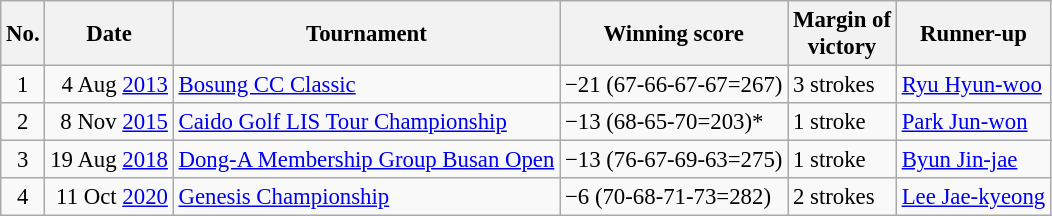<table class="wikitable" style="font-size:95%;">
<tr>
<th>No.</th>
<th>Date</th>
<th>Tournament</th>
<th>Winning score</th>
<th>Margin of<br>victory</th>
<th>Runner-up</th>
</tr>
<tr>
<td align=center>1</td>
<td align=right>4 Aug <a href='#'>2013</a></td>
<td><a href='#'>Bosung CC Classic</a></td>
<td>−21 (67-66-67-67=267)</td>
<td>3 strokes</td>
<td> <a href='#'>Ryu Hyun-woo</a></td>
</tr>
<tr>
<td align=center>2</td>
<td align=right>8 Nov <a href='#'>2015</a></td>
<td><a href='#'>Caido Golf LIS Tour Championship</a></td>
<td>−13 (68-65-70=203)*</td>
<td>1 stroke</td>
<td> <a href='#'>Park Jun-won</a></td>
</tr>
<tr>
<td align=center>3</td>
<td align=right>19 Aug <a href='#'>2018</a></td>
<td><a href='#'>Dong-A Membership Group Busan Open</a></td>
<td>−13 (76-67-69-63=275)</td>
<td>1 stroke</td>
<td> <a href='#'>Byun Jin-jae</a></td>
</tr>
<tr>
<td align=center>4</td>
<td align=right>11 Oct <a href='#'>2020</a></td>
<td><a href='#'>Genesis Championship</a></td>
<td>−6 (70-68-71-73=282)</td>
<td>2 strokes</td>
<td> <a href='#'>Lee Jae-kyeong</a></td>
</tr>
</table>
